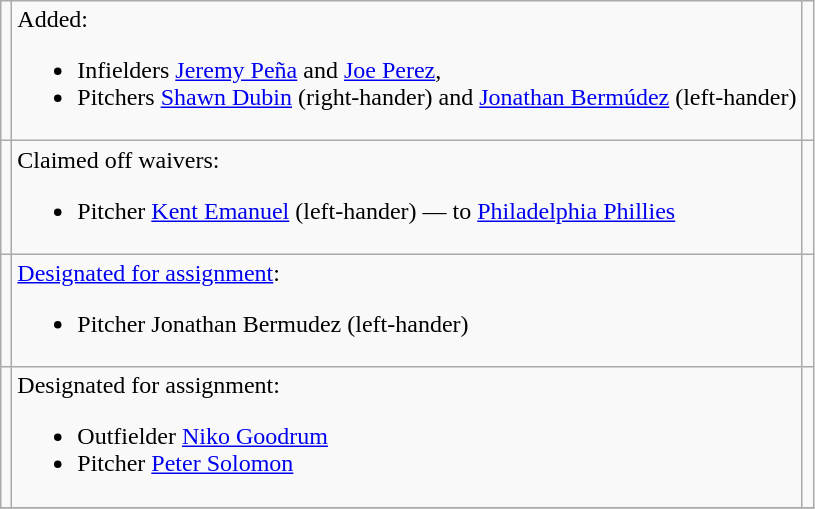<table class="wikitable">
<tr>
<td></td>
<td>Added:<br><ul><li>Infielders <a href='#'>Jeremy Peña</a> and <a href='#'>Joe Perez</a>,</li><li>Pitchers <a href='#'>Shawn Dubin</a> (right-hander) and <a href='#'>Jonathan Bermúdez</a> (left-hander)</li></ul></td>
<td></td>
</tr>
<tr>
<td></td>
<td>Claimed off waivers:<br><ul><li>Pitcher <a href='#'>Kent Emanuel</a> (left-hander) — to <a href='#'>Philadelphia Phillies</a></li></ul></td>
<td></td>
</tr>
<tr>
<td></td>
<td><a href='#'>Designated for assignment</a>:<br><ul><li>Pitcher Jonathan Bermudez (left-hander)</li></ul></td>
<td></td>
</tr>
<tr>
<td></td>
<td>Designated for assignment:<br><ul><li>Outfielder <a href='#'>Niko Goodrum</a></li><li>Pitcher <a href='#'>Peter Solomon</a></li></ul></td>
<td></td>
</tr>
<tr>
</tr>
</table>
